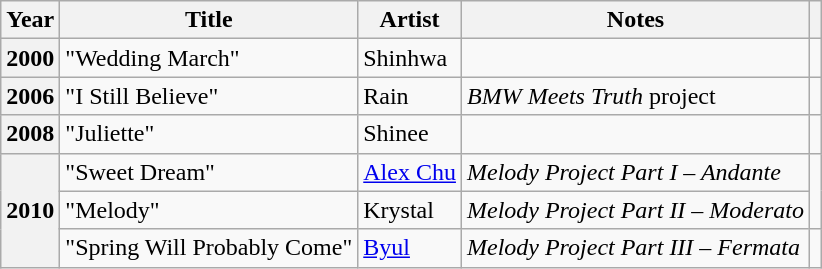<table class="wikitable plainrowheaders sortable">
<tr>
<th scope="col">Year</th>
<th scope="col">Title</th>
<th scope="col">Artist</th>
<th scope="co;">Notes</th>
<th scope="col"></th>
</tr>
<tr>
<th scope="row">2000</th>
<td>"Wedding March"</td>
<td>Shinhwa</td>
<td></td>
<td style="text-align:center"></td>
</tr>
<tr>
<th scope="row">2006</th>
<td>"I Still Believe"</td>
<td>Rain</td>
<td><em>BMW Meets Truth</em> project</td>
<td style="text-align:center"></td>
</tr>
<tr>
<th scope="row">2008</th>
<td>"Juliette"</td>
<td>Shinee</td>
<td></td>
<td style="text-align:center"></td>
</tr>
<tr>
<th scope="row" rowspan="3">2010</th>
<td>"Sweet Dream"</td>
<td><a href='#'>Alex Chu</a></td>
<td><em>Melody Project Part I – Andante</em></td>
<td rowspan="2" style="text-align:center"></td>
</tr>
<tr>
<td>"Melody"</td>
<td>Krystal</td>
<td><em>Melody Project Part II – Moderato</em></td>
</tr>
<tr>
<td>"Spring Will Probably Come"</td>
<td><a href='#'>Byul</a></td>
<td><em>Melody Project Part III – Fermata</em></td>
<td style="text-align:center"></td>
</tr>
</table>
